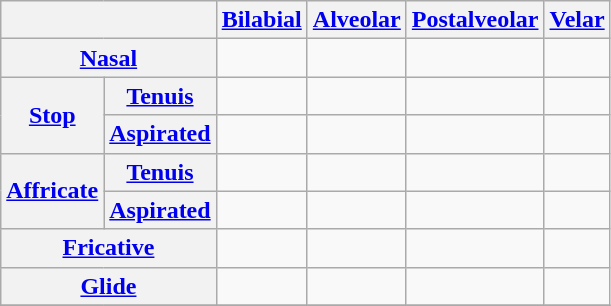<table class=wikitable style="text-align:center;">
<tr>
<th colspan="2"></th>
<th><a href='#'>Bilabial</a></th>
<th><a href='#'>Alveolar</a></th>
<th><a href='#'>Postalveolar</a></th>
<th><a href='#'>Velar</a></th>
</tr>
<tr>
<th colspan="2"><a href='#'>Nasal</a></th>
<td></td>
<td></td>
<td></td>
<td></td>
</tr>
<tr>
<th rowspan="2"><a href='#'>Stop</a></th>
<th><a href='#'>Tenuis</a></th>
<td></td>
<td></td>
<td></td>
<td></td>
</tr>
<tr>
<th><a href='#'>Aspirated</a></th>
<td></td>
<td></td>
<td></td>
<td></td>
</tr>
<tr>
<th rowspan="2"><a href='#'>Affricate</a></th>
<th><a href='#'>Tenuis</a></th>
<td></td>
<td></td>
<td></td>
<td></td>
</tr>
<tr>
<th><a href='#'>Aspirated</a></th>
<td></td>
<td></td>
<td></td>
<td></td>
</tr>
<tr>
<th colspan="2"><a href='#'>Fricative</a></th>
<td></td>
<td></td>
<td></td>
<td></td>
</tr>
<tr>
<th colspan="2"><a href='#'>Glide</a></th>
<td></td>
<td></td>
<td></td>
<td></td>
</tr>
<tr>
</tr>
</table>
